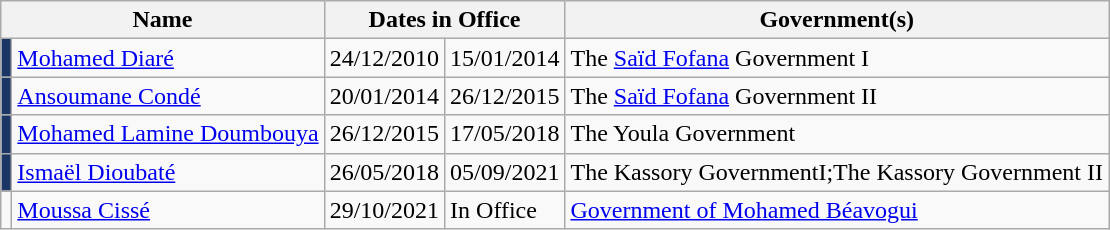<table class="wikitable alternance">
<tr>
<th colspan="2" scope="col">Name</th>
<th colspan="2" scope="col">Dates in Office</th>
<th scope="col">Government(s)</th>
</tr>
<tr>
<td bgcolor="#1B3665"></td>
<td><a href='#'>Mohamed Diaré</a></td>
<td>24/12/2010</td>
<td>15/01/2014</td>
<td>The <a href='#'>Saïd Fofana</a> Government I</td>
</tr>
<tr>
<td bgcolor="#1B3665"></td>
<td><a href='#'>Ansoumane Condé</a></td>
<td>20/01/2014</td>
<td>26/12/2015</td>
<td>The <a href='#'>Saïd  Fofana</a> Government II</td>
</tr>
<tr>
<td bgcolor="#1B3665"></td>
<td><a href='#'>Mohamed Lamine Doumbouya</a></td>
<td>26/12/2015</td>
<td>17/05/2018</td>
<td>The Youla Government</td>
</tr>
<tr>
<td bgcolor="#1B3665"></td>
<td><a href='#'>Ismaël Dioubaté</a></td>
<td>26/05/2018</td>
<td>05/09/2021</td>
<td>The Kassory GovernmentI;The Kassory Government II</td>
</tr>
<tr>
<td></td>
<td><a href='#'>Moussa Cissé</a></td>
<td>29/10/2021</td>
<td>In Office</td>
<td><a href='#'>Government  of Mohamed Béavogui</a></td>
</tr>
</table>
